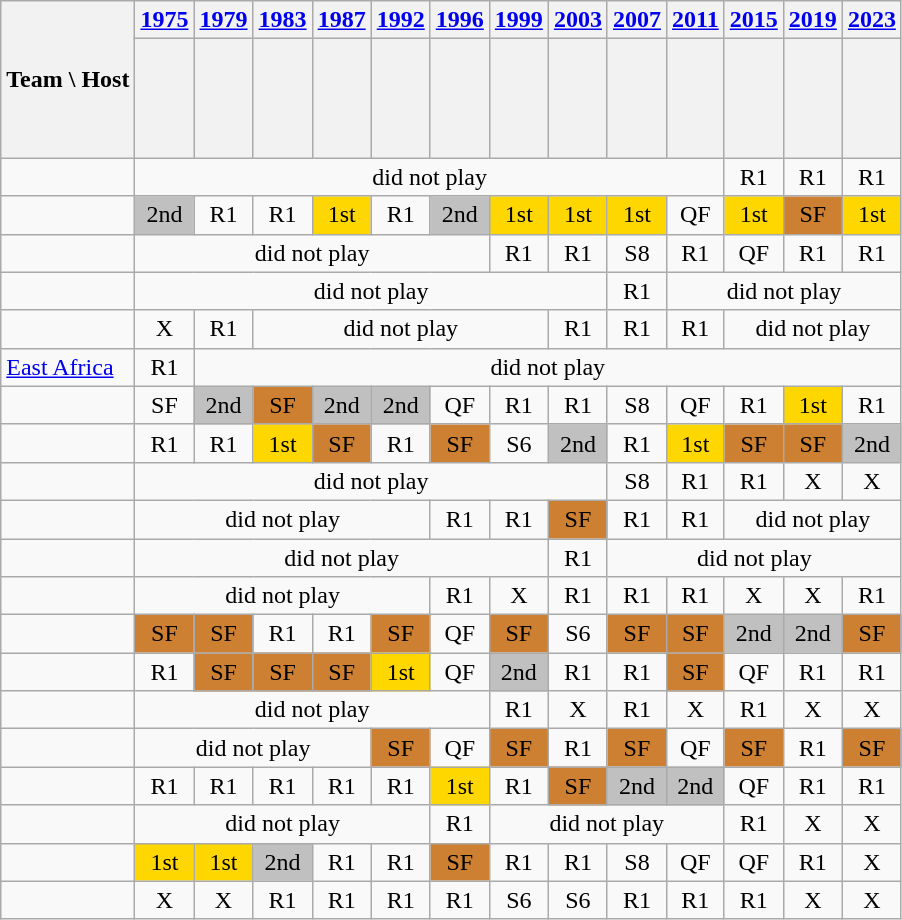<table class="wikitable" style="text-align: center;">
<tr>
<th rowspan=2>Team \ Host</th>
<th><a href='#'>1975</a></th>
<th><a href='#'>1979</a></th>
<th><a href='#'>1983</a></th>
<th><a href='#'>1987</a></th>
<th><a href='#'>1992</a></th>
<th><a href='#'>1996</a></th>
<th><a href='#'>1999</a></th>
<th><a href='#'>2003</a></th>
<th><a href='#'>2007</a></th>
<th><a href='#'>2011</a></th>
<th><a href='#'>2015</a></th>
<th><a href='#'>2019</a></th>
<th><a href='#'>2023</a></th>
</tr>
<tr>
<th></th>
<th></th>
<th><br></th>
<th><br></th>
<th><br></th>
<th><br><br></th>
<th><br><br><br><br></th>
<th><br><br></th>
<th></th>
<th><br><br></th>
<th><br></th>
<th><br></th>
<th></th>
</tr>
<tr>
<td align="left"></td>
<td colspan=10>did not play</td>
<td>R1</td>
<td>R1</td>
<td>R1</td>
</tr>
<tr>
<td align="left"></td>
<td bgcolor=silver>2nd</td>
<td>R1</td>
<td>R1</td>
<td bgcolor=gold>1st</td>
<td>R1</td>
<td bgcolor=silver>2nd</td>
<td bgcolor=gold>1st</td>
<td bgcolor=gold>1st</td>
<td bgcolor=gold>1st</td>
<td>QF</td>
<td bgcolor=gold>1st</td>
<td bgcolor=#cd7f32>SF</td>
<td bgcolor=gold>1st</td>
</tr>
<tr>
<td align="left"></td>
<td colspan=6>did not play</td>
<td>R1</td>
<td>R1</td>
<td>S8</td>
<td>R1</td>
<td>QF</td>
<td>R1</td>
<td>R1</td>
</tr>
<tr>
<td align="left"></td>
<td colspan=8>did not play</td>
<td>R1</td>
<td colspan=6>did not play</td>
</tr>
<tr>
<td align="left"></td>
<td>X</td>
<td>R1</td>
<td colspan=5>did not play</td>
<td>R1</td>
<td>R1</td>
<td>R1</td>
<td colspan=6>did not play</td>
</tr>
<tr>
<td align="left"><span> <a href='#'>East Africa</a></span></td>
<td>R1</td>
<td colspan=15>did not play</td>
</tr>
<tr>
<td align="left"></td>
<td>SF</td>
<td bgcolor=silver>2nd</td>
<td bgcolor=#cd7f32>SF</td>
<td bgcolor=silver>2nd</td>
<td bgcolor=silver>2nd</td>
<td>QF</td>
<td>R1</td>
<td>R1</td>
<td>S8</td>
<td>QF</td>
<td>R1</td>
<td bgcolor=gold>1st</td>
<td>R1</td>
</tr>
<tr>
<td align="left"></td>
<td>R1</td>
<td>R1</td>
<td bgcolor=gold>1st</td>
<td bgcolor=#cd7f32>SF</td>
<td>R1</td>
<td bgcolor=#cd7f32>SF</td>
<td>S6</td>
<td bgcolor=silver>2nd</td>
<td>R1</td>
<td bgcolor=gold>1st</td>
<td bgcolor=#cd7f32>SF</td>
<td bgcolor=#cd7f32>SF</td>
<td bgcolor=silver>2nd</td>
</tr>
<tr>
<td align="left"></td>
<td colspan=8>did not play</td>
<td>S8</td>
<td>R1</td>
<td>R1</td>
<td>X</td>
<td>X</td>
</tr>
<tr>
<td align="left"></td>
<td colspan=5>did not play</td>
<td>R1</td>
<td>R1</td>
<td bgcolor=#cd7f32>SF</td>
<td>R1</td>
<td>R1</td>
<td colspan=6>did not play</td>
</tr>
<tr>
<td align="left"></td>
<td colspan=7>did not play</td>
<td>R1</td>
<td colspan=10>did not play</td>
</tr>
<tr>
<td align="left"></td>
<td colspan=5>did not play</td>
<td>R1</td>
<td>X</td>
<td>R1</td>
<td>R1</td>
<td>R1</td>
<td>X</td>
<td>X</td>
<td>R1</td>
</tr>
<tr>
<td align="left"></td>
<td bgcolor=#cd7f32>SF</td>
<td bgcolor=#cd7f32>SF</td>
<td>R1</td>
<td>R1</td>
<td bgcolor=#cd7f32>SF</td>
<td>QF</td>
<td bgcolor=#cd7f32>SF</td>
<td>S6</td>
<td bgcolor=#cd7f32>SF</td>
<td bgcolor=#cd7f32>SF</td>
<td bgcolor=silver>2nd</td>
<td bgcolor=silver>2nd</td>
<td bgcolor=#cd7f32>SF</td>
</tr>
<tr>
<td align="left"></td>
<td>R1</td>
<td bgcolor=#cd7f32>SF</td>
<td bgcolor=#cd7f32>SF</td>
<td bgcolor=#cd7f32>SF</td>
<td bgcolor=gold>1st</td>
<td>QF</td>
<td bgcolor=silver>2nd</td>
<td>R1</td>
<td>R1</td>
<td bgcolor=#cd7f32>SF</td>
<td>QF</td>
<td>R1</td>
<td>R1</td>
</tr>
<tr>
<td align="left"></td>
<td colspan=6>did not play</td>
<td>R1</td>
<td>X</td>
<td>R1</td>
<td>X</td>
<td>R1</td>
<td>X</td>
<td>X</td>
</tr>
<tr>
<td align="left"></td>
<td colspan=4>did not play</td>
<td bgcolor=#cd7f32>SF</td>
<td>QF</td>
<td bgcolor=#cd7f32>SF</td>
<td>R1</td>
<td bgcolor=#cd7f32>SF</td>
<td>QF</td>
<td bgcolor=#cd7f32>SF</td>
<td>R1</td>
<td bgcolor=#cd7f32>SF</td>
</tr>
<tr>
<td align="left"></td>
<td>R1</td>
<td>R1</td>
<td>R1</td>
<td>R1</td>
<td>R1</td>
<td bgcolor=gold>1st</td>
<td>R1</td>
<td bgcolor=#cd7f32>SF</td>
<td bgcolor=silver>2nd</td>
<td bgcolor=silver>2nd</td>
<td>QF</td>
<td>R1</td>
<td>R1</td>
</tr>
<tr>
<td align="left"></td>
<td colspan=5>did not play</td>
<td>R1</td>
<td colspan=4>did not play</td>
<td>R1</td>
<td>X</td>
<td>X</td>
</tr>
<tr>
<td align="left"></td>
<td bgcolor=gold>1st</td>
<td bgcolor=gold>1st</td>
<td bgcolor=silver>2nd</td>
<td>R1</td>
<td>R1</td>
<td bgcolor=#cd7f32>SF</td>
<td>R1</td>
<td>R1</td>
<td>S8</td>
<td>QF</td>
<td>QF</td>
<td>R1</td>
<td>X</td>
</tr>
<tr>
<td align="left"></td>
<td>X</td>
<td>X</td>
<td>R1</td>
<td>R1</td>
<td>R1</td>
<td>R1</td>
<td>S6</td>
<td>S6</td>
<td>R1</td>
<td>R1</td>
<td>R1</td>
<td>X</td>
<td>X</td>
</tr>
</table>
